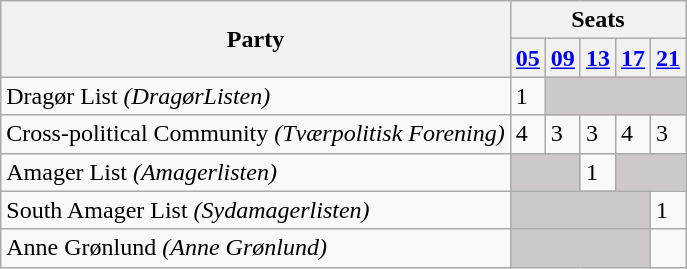<table class="wikitable">
<tr>
<th rowspan=2>Party</th>
<th colspan=11>Seats</th>
</tr>
<tr>
<th><a href='#'>05</a></th>
<th><a href='#'>09</a></th>
<th><a href='#'>13</a></th>
<th><a href='#'>17</a></th>
<th><a href='#'>21</a></th>
</tr>
<tr>
<td>Dragør List <em>(DragørListen)</em></td>
<td>1</td>
<td style="background:#CDC9C9;" colspan=4></td>
</tr>
<tr>
<td>Cross-political Community <em>(Tværpolitisk Forening)</em></td>
<td>4</td>
<td>3</td>
<td>3</td>
<td>4</td>
<td>3</td>
</tr>
<tr>
<td>Amager List <em>(Amagerlisten)</em></td>
<td style="background:#CDC9C9;" colspan=2></td>
<td>1</td>
<td style="background:#CDC9C9;" colspan=2></td>
</tr>
<tr>
<td>South Amager List <em>(Sydamagerlisten)</em></td>
<td style="background:#CDC9C9;" colspan=4></td>
<td>1</td>
</tr>
<tr>
<td>Anne Grønlund <em>(Anne Grønlund)</em></td>
<td style="background:#CDC9C9;" colspan=4></td>
<td></td>
</tr>
</table>
